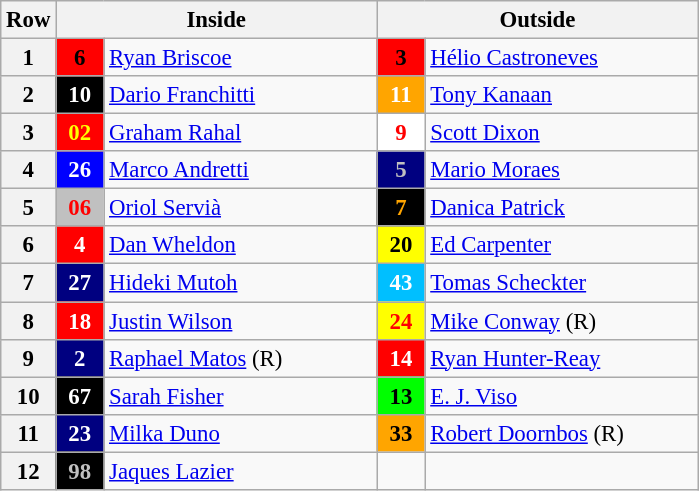<table class="wikitable" style="font-size: 95%;">
<tr>
<th>Row</th>
<th colspan=2>Inside</th>
<th colspan=2>Outside</th>
</tr>
<tr>
<th>1</th>
<td style="background:red; color:black;" align=center width="25"><strong>6</strong></td>
<td width="175"> <a href='#'>Ryan Briscoe</a></td>
<td style="background:red; color:black;" align="center" width="25"><strong>3</strong></td>
<td width="175"> <a href='#'>Hélio Castroneves</a></td>
</tr>
<tr>
<th>2</th>
<td style="background:black; color:white;" align="center" width="25"><strong>10</strong></td>
<td width="175"> <a href='#'>Dario Franchitti</a></td>
<td style="background:orange; color:white;" align=center><strong>11</strong></td>
<td> <a href='#'>Tony Kanaan</a></td>
</tr>
<tr>
<th>3</th>
<td style="background:red; color:yellow;" align="center"><strong>02</strong></td>
<td> <a href='#'>Graham Rahal</a></td>
<td style="background:white; color:red;" align=center><strong>9</strong></td>
<td width="175"> <a href='#'>Scott Dixon</a></td>
</tr>
<tr>
<th>4</th>
<td style="background:blue; color:white;" align=center><strong>26</strong></td>
<td> <a href='#'>Marco Andretti</a></td>
<td style="background:navy; color:silver;" align=center><strong>5</strong></td>
<td> <a href='#'>Mario Moraes</a></td>
</tr>
<tr>
<th>5</th>
<td style="background:silver; color:red;" align=center><strong>06</strong></td>
<td> <a href='#'>Oriol Servià</a></td>
<td style="background:black; color:orange;" align=center><strong>7</strong></td>
<td> <a href='#'>Danica Patrick</a></td>
</tr>
<tr>
<th>6</th>
<td style="background:red; color:white;" align=center><strong>4</strong></td>
<td> <a href='#'>Dan Wheldon</a></td>
<td style="background:yellow; color:black;" align=center><strong>20</strong></td>
<td> <a href='#'>Ed Carpenter</a></td>
</tr>
<tr>
<th>7</th>
<td style="background:navy; color:white;" align=center><strong>27</strong></td>
<td> <a href='#'>Hideki Mutoh</a></td>
<td style="background:DeepSkyBlue; color:white;" align=center><strong>43</strong></td>
<td> <a href='#'>Tomas Scheckter</a></td>
</tr>
<tr>
<th>8</th>
<td style="background:red; color:white;" align=center><strong>18</strong></td>
<td> <a href='#'>Justin Wilson</a></td>
<td style="background:yellow; color:red;" align=center><strong>24</strong></td>
<td> <a href='#'>Mike Conway</a> (R)</td>
</tr>
<tr>
<th>9</th>
<td style="background:navy; color:white;" align=center><strong>2</strong></td>
<td> <a href='#'>Raphael Matos</a> (R)</td>
<td style="background:red; color:white;" align=center><strong>14</strong></td>
<td> <a href='#'>Ryan Hunter-Reay</a></td>
</tr>
<tr>
<th>10</th>
<td style="background:black; color:white;" align=center><strong>67</strong></td>
<td> <a href='#'>Sarah Fisher</a></td>
<td style="background:lime; color:black;" align=center><strong>13</strong></td>
<td> <a href='#'>E. J. Viso</a></td>
</tr>
<tr>
<th>11</th>
<td style="background:navy; color:white;" align=center><strong>23</strong></td>
<td> <a href='#'>Milka Duno</a></td>
<td style="background:orange; color:black;" align=center><strong>33</strong></td>
<td> <a href='#'>Robert Doornbos</a> (R)</td>
</tr>
<tr>
<th>12</th>
<td style="background:black; color:silver;" align=center><strong>98</strong></td>
<td> <a href='#'>Jaques Lazier</a></td>
<td></td>
<td></td>
</tr>
</table>
